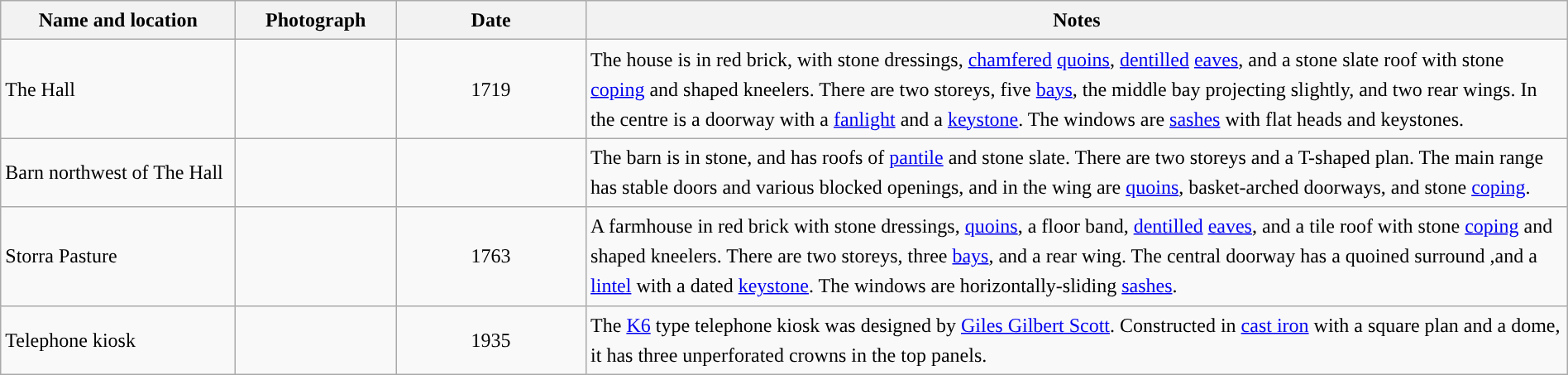<table class="wikitable sortable plainrowheaders" style="width:100%;border:0px;text-align:left;line-height:150%;">
<tr>
<th scope="col"  style="width:150px">Name and location</th>
<th scope="col"  style="width:100px" class="unsortable">Photograph</th>
<th scope="col"  style="width:120px">Date</th>
<th scope="col"  style="width:650px" class="unsortable">Notes</th>
</tr>
<tr>
<td>The Hall<br><small></small></td>
<td></td>
<td align="center">1719</td>
<td>The house is in red brick, with stone dressings, <a href='#'>chamfered</a> <a href='#'>quoins</a>, <a href='#'>dentilled</a> <a href='#'>eaves</a>, and a stone slate roof with stone <a href='#'>coping</a> and shaped kneelers. There are two storeys, five <a href='#'>bays</a>, the middle bay projecting slightly, and two rear wings. In the centre is a doorway with a <a href='#'>fanlight</a> and a <a href='#'>keystone</a>. The windows are <a href='#'>sashes</a> with flat heads and keystones.</td>
</tr>
<tr>
<td>Barn northwest of The Hall<br><small></small></td>
<td></td>
<td align="center"></td>
<td>The barn is in stone, and has roofs of <a href='#'>pantile</a> and stone slate. There are two storeys and a T-shaped plan. The main range has stable doors and various blocked openings, and in the wing are <a href='#'>quoins</a>, basket-arched doorways, and stone <a href='#'>coping</a>.</td>
</tr>
<tr>
<td>Storra Pasture<br><small></small></td>
<td></td>
<td align="center">1763</td>
<td>A farmhouse in red brick with stone dressings, <a href='#'>quoins</a>, a floor band, <a href='#'>dentilled</a> <a href='#'>eaves</a>, and a tile roof with stone <a href='#'>coping</a> and shaped kneelers. There are two storeys, three <a href='#'>bays</a>, and a rear wing. The central doorway has a quoined surround ,and a <a href='#'>lintel</a> with a dated <a href='#'>keystone</a>. The windows are horizontally-sliding <a href='#'>sashes</a>.</td>
</tr>
<tr>
<td>Telephone kiosk<br><small></small></td>
<td></td>
<td align="center">1935</td>
<td>The <a href='#'>K6</a> type telephone kiosk was designed by <a href='#'>Giles Gilbert Scott</a>.  Constructed in <a href='#'>cast iron</a> with a square plan and a dome, it has three unperforated crowns in the top panels.</td>
</tr>
<tr>
</tr>
</table>
